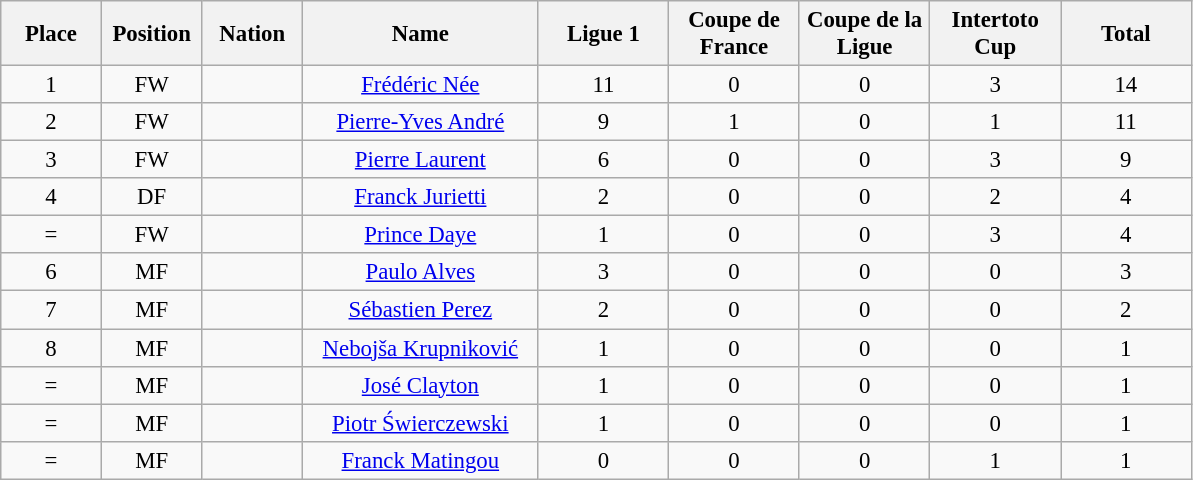<table class="wikitable" style="font-size: 95%; text-align: center;">
<tr>
<th width=60>Place</th>
<th width=60>Position</th>
<th width=60>Nation</th>
<th width=150>Name</th>
<th width=80>Ligue 1</th>
<th width=80>Coupe de France</th>
<th width=80>Coupe de la Ligue</th>
<th width=80>Intertoto Cup</th>
<th width=80><strong>Total</strong></th>
</tr>
<tr>
<td>1</td>
<td>FW</td>
<td></td>
<td><a href='#'>Frédéric Née</a></td>
<td>11</td>
<td>0</td>
<td>0</td>
<td>3</td>
<td>14</td>
</tr>
<tr>
<td>2</td>
<td>FW</td>
<td></td>
<td><a href='#'>Pierre-Yves André</a></td>
<td>9</td>
<td>1</td>
<td>0</td>
<td>1</td>
<td>11</td>
</tr>
<tr>
<td>3</td>
<td>FW</td>
<td></td>
<td><a href='#'>Pierre Laurent</a></td>
<td>6</td>
<td>0</td>
<td>0</td>
<td>3</td>
<td>9</td>
</tr>
<tr>
<td>4</td>
<td>DF</td>
<td></td>
<td><a href='#'>Franck Jurietti</a></td>
<td>2</td>
<td>0</td>
<td>0</td>
<td>2</td>
<td>4</td>
</tr>
<tr>
<td>=</td>
<td>FW</td>
<td></td>
<td><a href='#'>Prince Daye</a></td>
<td>1</td>
<td>0</td>
<td>0</td>
<td>3</td>
<td>4</td>
</tr>
<tr>
<td>6</td>
<td>MF</td>
<td></td>
<td><a href='#'>Paulo Alves</a></td>
<td>3</td>
<td>0</td>
<td>0</td>
<td>0</td>
<td>3</td>
</tr>
<tr>
<td>7</td>
<td>MF</td>
<td></td>
<td><a href='#'>Sébastien Perez</a></td>
<td>2</td>
<td>0</td>
<td>0</td>
<td>0</td>
<td>2</td>
</tr>
<tr>
<td>8</td>
<td>MF</td>
<td></td>
<td><a href='#'>Nebojša Krupniković</a></td>
<td>1</td>
<td>0</td>
<td>0</td>
<td>0</td>
<td>1</td>
</tr>
<tr>
<td>=</td>
<td>MF</td>
<td></td>
<td><a href='#'>José Clayton</a></td>
<td>1</td>
<td>0</td>
<td>0</td>
<td>0</td>
<td>1</td>
</tr>
<tr>
<td>=</td>
<td>MF</td>
<td></td>
<td><a href='#'>Piotr Świerczewski</a></td>
<td>1</td>
<td>0</td>
<td>0</td>
<td>0</td>
<td>1</td>
</tr>
<tr>
<td>=</td>
<td>MF</td>
<td></td>
<td><a href='#'>Franck Matingou</a></td>
<td>0</td>
<td>0</td>
<td>0</td>
<td>1</td>
<td>1</td>
</tr>
</table>
